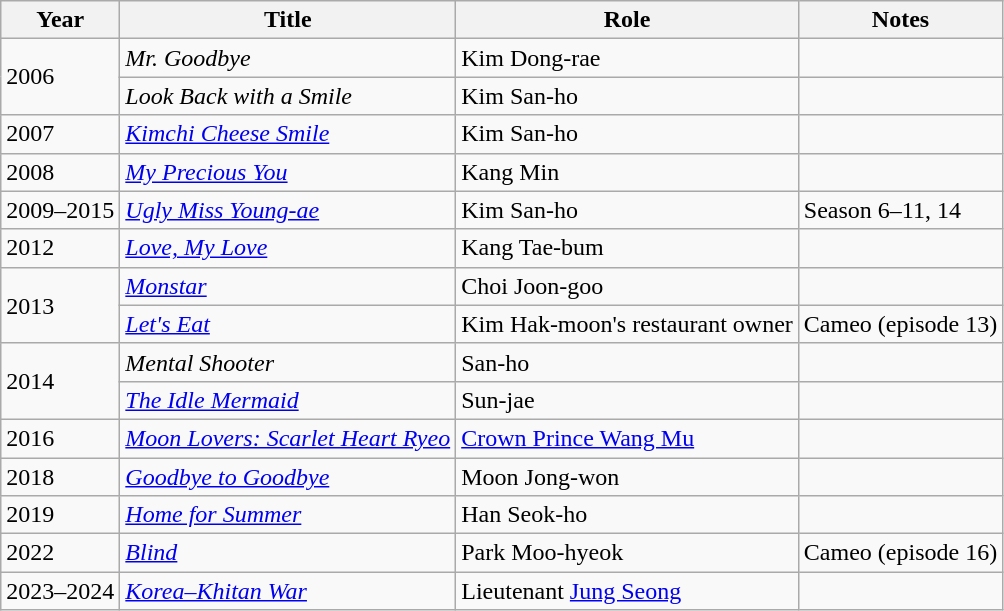<table class="wikitable">
<tr>
<th>Year</th>
<th>Title</th>
<th>Role</th>
<th>Notes</th>
</tr>
<tr>
<td rowspan=2>2006</td>
<td><em>Mr. Goodbye</em></td>
<td>Kim Dong-rae</td>
<td></td>
</tr>
<tr>
<td><em>Look Back with a Smile</em></td>
<td>Kim San-ho</td>
<td></td>
</tr>
<tr>
<td>2007</td>
<td><em><a href='#'>Kimchi Cheese Smile</a></em></td>
<td>Kim San-ho</td>
<td></td>
</tr>
<tr>
<td>2008</td>
<td><em><a href='#'>My Precious You</a></em></td>
<td>Kang Min</td>
<td></td>
</tr>
<tr>
<td>2009–2015</td>
<td><em><a href='#'>Ugly Miss Young-ae</a></em></td>
<td>Kim San-ho</td>
<td>Season 6–11, 14</td>
</tr>
<tr>
<td>2012</td>
<td><em><a href='#'>Love, My Love</a></em></td>
<td>Kang Tae-bum</td>
<td></td>
</tr>
<tr>
<td rowspan=2>2013</td>
<td><em><a href='#'>Monstar</a></em></td>
<td>Choi Joon-goo</td>
<td></td>
</tr>
<tr>
<td><em><a href='#'>Let's Eat</a></em></td>
<td>Kim Hak-moon's restaurant owner</td>
<td>Cameo (episode 13)</td>
</tr>
<tr>
<td rowspan=2>2014</td>
<td><em>Mental Shooter</em></td>
<td>San-ho</td>
<td></td>
</tr>
<tr>
<td><em><a href='#'>The Idle Mermaid</a></em></td>
<td>Sun-jae</td>
<td></td>
</tr>
<tr>
<td>2016</td>
<td><em><a href='#'>Moon Lovers: Scarlet Heart Ryeo</a></em></td>
<td><a href='#'>Crown Prince Wang Mu</a></td>
<td></td>
</tr>
<tr>
<td>2018</td>
<td><em><a href='#'>Goodbye to Goodbye</a></em></td>
<td>Moon Jong-won</td>
<td></td>
</tr>
<tr>
<td>2019</td>
<td><em><a href='#'>Home for Summer</a></em></td>
<td>Han Seok-ho</td>
<td></td>
</tr>
<tr>
<td>2022</td>
<td><em><a href='#'>Blind</a></em></td>
<td>Park Moo-hyeok</td>
<td>Cameo (episode 16)</td>
</tr>
<tr>
<td>2023–2024</td>
<td><em><a href='#'>Korea–Khitan War</a></em></td>
<td>Lieutenant <a href='#'>Jung Seong</a></td>
<td></td>
</tr>
</table>
